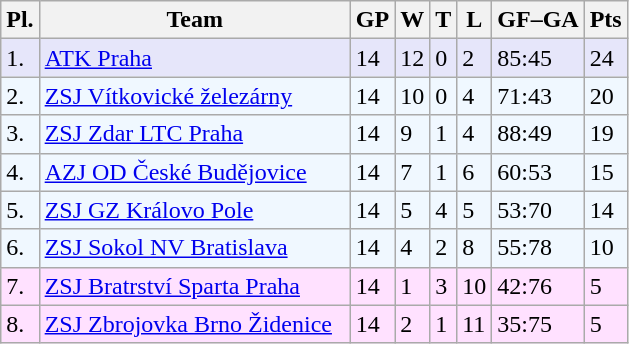<table class="wikitable">
<tr>
<th>Pl.</th>
<th width="200">Team</th>
<th>GP</th>
<th>W</th>
<th>T</th>
<th>L</th>
<th>GF–GA</th>
<th>Pts</th>
</tr>
<tr bgcolor="#e6e6fa">
<td>1.</td>
<td><a href='#'>ATK Praha</a></td>
<td>14</td>
<td>12</td>
<td>0</td>
<td>2</td>
<td>85:45</td>
<td>24</td>
</tr>
<tr bgcolor="#f0f8ff">
<td>2.</td>
<td><a href='#'>ZSJ Vítkovické železárny</a></td>
<td>14</td>
<td>10</td>
<td>0</td>
<td>4</td>
<td>71:43</td>
<td>20</td>
</tr>
<tr bgcolor="#f0f8ff">
<td>3.</td>
<td><a href='#'>ZSJ Zdar LTC Praha</a></td>
<td>14</td>
<td>9</td>
<td>1</td>
<td>4</td>
<td>88:49</td>
<td>19</td>
</tr>
<tr bgcolor="#f0f8ff">
<td>4.</td>
<td><a href='#'>AZJ OD České Budějovice</a></td>
<td>14</td>
<td>7</td>
<td>1</td>
<td>6</td>
<td>60:53</td>
<td>15</td>
</tr>
<tr bgcolor="#f0f8ff">
<td>5.</td>
<td><a href='#'>ZSJ GZ Královo Pole</a></td>
<td>14</td>
<td>5</td>
<td>4</td>
<td>5</td>
<td>53:70</td>
<td>14</td>
</tr>
<tr bgcolor="#f0f8ff">
<td>6.</td>
<td><a href='#'>ZSJ Sokol NV Bratislava</a></td>
<td>14</td>
<td>4</td>
<td>2</td>
<td>8</td>
<td>55:78</td>
<td>10</td>
</tr>
<tr bgcolor="#FFE1FF">
<td>7.</td>
<td><a href='#'>ZSJ Bratrství Sparta Praha</a></td>
<td>14</td>
<td>1</td>
<td>3</td>
<td>10</td>
<td>42:76</td>
<td>5</td>
</tr>
<tr bgcolor="#FFE1FF">
<td>8.</td>
<td><a href='#'>ZSJ Zbrojovka Brno Židenice</a></td>
<td>14</td>
<td>2</td>
<td>1</td>
<td>11</td>
<td>35:75</td>
<td>5</td>
</tr>
</table>
